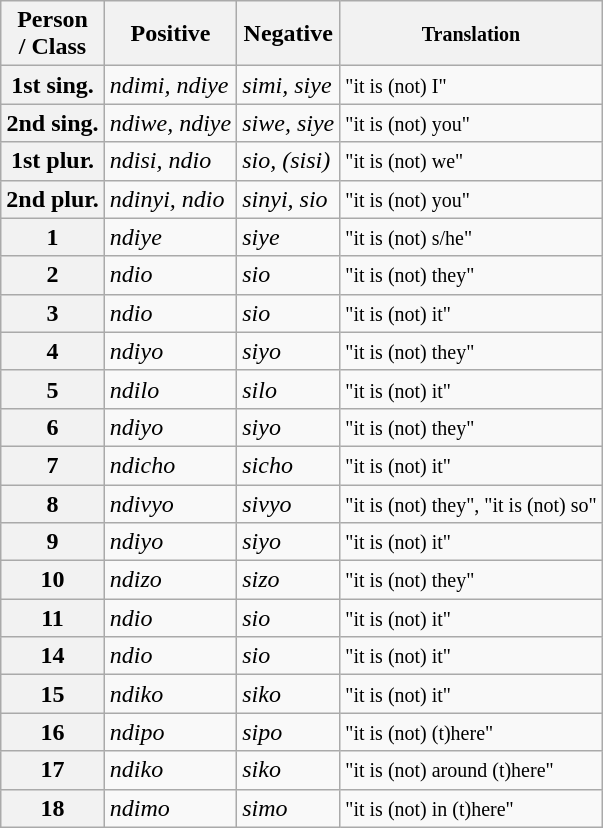<table class="wikitable">
<tr>
<th>Person<br>/ Class</th>
<th>Positive</th>
<th>Negative</th>
<th><small>Translation</small></th>
</tr>
<tr>
<th>1st sing.</th>
<td><em>ndimi, ndiye</em></td>
<td><em>simi, siye</em></td>
<td><small>"it is (not) I"</small></td>
</tr>
<tr>
<th>2nd sing.</th>
<td><em>ndiwe, ndiye</em></td>
<td><em>siwe, siye</em></td>
<td><small>"it is (not) you"</small></td>
</tr>
<tr>
<th>1st plur.</th>
<td><em>ndisi, ndio</em></td>
<td><em>sio, (sisi)</em></td>
<td><small>"it is (not) we"</small></td>
</tr>
<tr>
<th>2nd plur.</th>
<td><em>ndinyi, ndio</em></td>
<td><em>sinyi, sio</em></td>
<td><small>"it is (not) you"</small></td>
</tr>
<tr>
<th>1</th>
<td><em>ndiye</em></td>
<td><em>siye</em></td>
<td><small>"it is (not) s/he"</small></td>
</tr>
<tr>
<th>2</th>
<td><em>ndio</em></td>
<td><em>sio</em></td>
<td><small>"it is (not) they"</small></td>
</tr>
<tr>
<th>3</th>
<td><em>ndio</em></td>
<td><em>sio</em></td>
<td><small>"it is (not) it"</small></td>
</tr>
<tr>
<th>4</th>
<td><em>ndiyo</em></td>
<td><em>siyo</em></td>
<td><small>"it is (not) they"</small></td>
</tr>
<tr>
<th>5</th>
<td><em>ndilo</em></td>
<td><em>silo</em></td>
<td><small>"it is (not) it"</small></td>
</tr>
<tr>
<th>6</th>
<td><em>ndiyo</em></td>
<td><em>siyo</em></td>
<td><small>"it is (not) they"</small></td>
</tr>
<tr>
<th>7</th>
<td><em>ndicho</em></td>
<td><em>sicho</em></td>
<td><small>"it is (not) it"</small></td>
</tr>
<tr>
<th>8</th>
<td><em>ndivyo</em></td>
<td><em>sivyo</em></td>
<td><small>"it is (not) they", "it is (not) so"</small></td>
</tr>
<tr>
<th>9</th>
<td><em>ndiyo</em></td>
<td><em>siyo</em></td>
<td><small>"it is (not) it"</small></td>
</tr>
<tr>
<th>10</th>
<td><em>ndizo</em></td>
<td><em>sizo</em></td>
<td><small>"it is (not) they"</small></td>
</tr>
<tr>
<th>11</th>
<td><em>ndio</em></td>
<td><em>sio</em></td>
<td><small>"it is (not) it"</small></td>
</tr>
<tr>
<th>14</th>
<td><em>ndio</em></td>
<td><em>sio</em></td>
<td><small>"it is (not) it"</small></td>
</tr>
<tr>
<th>15</th>
<td><em>ndiko</em></td>
<td><em>siko</em></td>
<td><small>"it is (not) it"</small></td>
</tr>
<tr>
<th>16</th>
<td><em>ndipo</em></td>
<td><em>sipo</em></td>
<td><small>"it is (not) (t)here"</small></td>
</tr>
<tr>
<th>17</th>
<td><em>ndiko</em></td>
<td><em>siko</em></td>
<td><small>"it is (not) around (t)here"</small></td>
</tr>
<tr>
<th>18</th>
<td><em>ndimo</em></td>
<td><em>simo</em></td>
<td><small>"it is (not) in (t)here"</small></td>
</tr>
</table>
